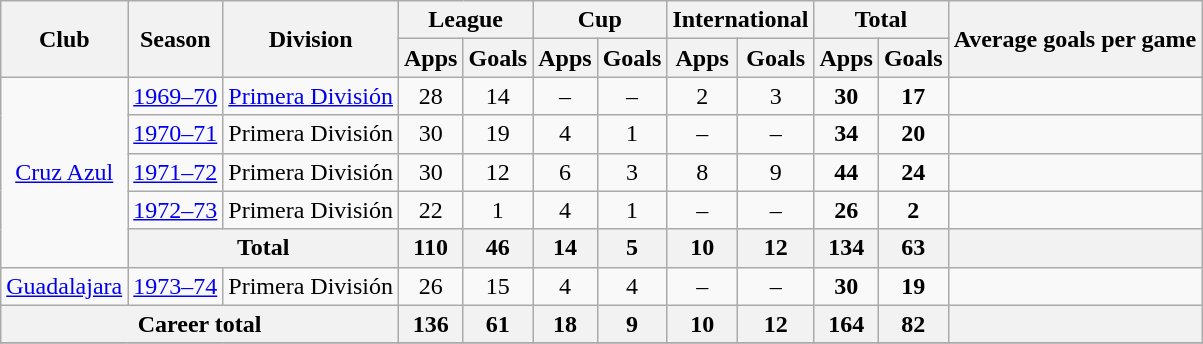<table class="wikitable" style="text-align:center">
<tr>
<th rowspan="2">Club</th>
<th rowspan="2">Season</th>
<th rowspan="2">Division</th>
<th colspan="2">League</th>
<th colspan="2">Cup</th>
<th colspan="2">International</th>
<th colspan="2">Total</th>
<th rowspan="2">Average goals per game</th>
</tr>
<tr>
<th>Apps</th>
<th>Goals</th>
<th>Apps</th>
<th>Goals</th>
<th>Apps</th>
<th>Goals</th>
<th>Apps</th>
<th>Goals</th>
</tr>
<tr>
<td rowspan=5><a href='#'>Cruz Azul</a></td>
<td><a href='#'>1969–70</a></td>
<td><a href='#'>Primera División</a></td>
<td>28</td>
<td>14</td>
<td>–</td>
<td>–</td>
<td>2</td>
<td>3</td>
<td><strong>30</strong></td>
<td><strong>17</strong></td>
<td><strong></strong></td>
</tr>
<tr>
<td><a href='#'>1970–71</a></td>
<td>Primera División</td>
<td>30</td>
<td>19</td>
<td>4</td>
<td>1</td>
<td>–</td>
<td>–</td>
<td><strong>34</strong></td>
<td><strong>20</strong></td>
<td><strong></strong></td>
</tr>
<tr>
<td><a href='#'>1971–72</a></td>
<td>Primera División</td>
<td>30</td>
<td>12</td>
<td>6</td>
<td>3</td>
<td>8</td>
<td>9</td>
<td><strong>44</strong></td>
<td><strong>24</strong></td>
<td><strong></strong></td>
</tr>
<tr>
<td><a href='#'>1972–73</a></td>
<td>Primera División</td>
<td>22</td>
<td>1</td>
<td>4</td>
<td>1</td>
<td>–</td>
<td>–</td>
<td><strong>26</strong></td>
<td><strong>2</strong></td>
<td><strong></strong></td>
</tr>
<tr>
<th colspan=2>Total</th>
<th>110</th>
<th>46</th>
<th>14</th>
<th>5</th>
<th>10</th>
<th>12</th>
<th>134</th>
<th>63</th>
<th></th>
</tr>
<tr>
<td><a href='#'>Guadalajara</a></td>
<td><a href='#'>1973–74</a></td>
<td>Primera División</td>
<td>26</td>
<td>15</td>
<td>4</td>
<td>4</td>
<td>–</td>
<td>–</td>
<td><strong>30</strong></td>
<td><strong>19</strong></td>
<td><strong></strong></td>
</tr>
<tr>
<th colspan="3">Career total</th>
<th>136</th>
<th>61</th>
<th>18</th>
<th>9</th>
<th>10</th>
<th>12</th>
<th>164</th>
<th>82</th>
<th></th>
</tr>
<tr>
</tr>
</table>
